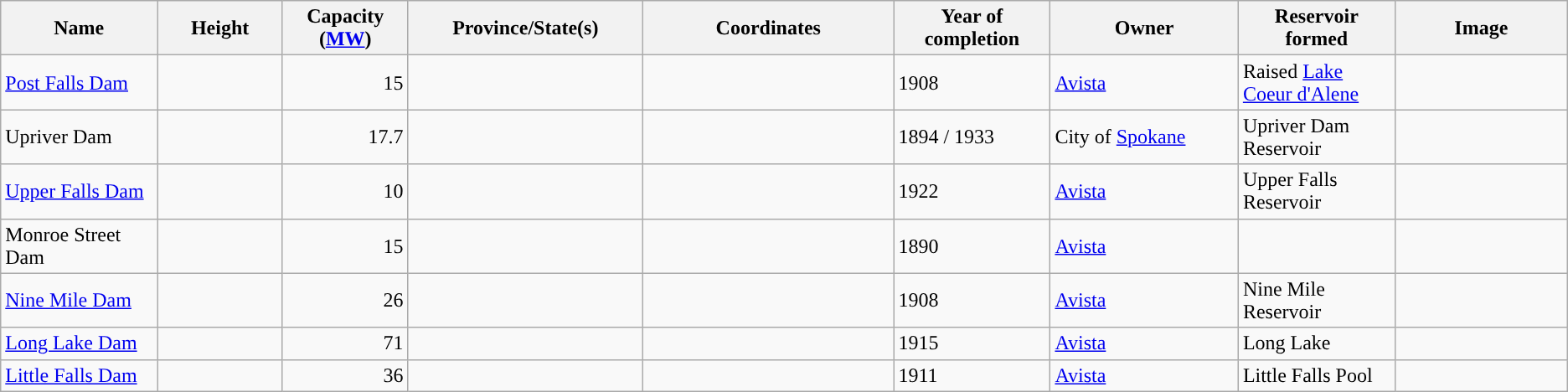<table class="wikitable sortable" border="1">
<tr>
<th width="10%">Name</th>
<th width="8%">Height</th>
<th width="8%">Capacity (<a href='#'>MW</a>)</th>
<th width="15%">Province/State(s)</th>
<th width="16%">Coordinates</th>
<th width="10%">Year of completion</th>
<th width="12%">Owner</th>
<th width="10%">Reservoir formed</th>
<th>Image</th>
</tr>
<tr>
<td><a href='#'>Post Falls Dam</a></td>
<td></td>
<td align="right">15</td>
<td></td>
<td></td>
<td>1908</td>
<td><a href='#'>Avista</a></td>
<td>Raised <a href='#'>Lake Coeur d'Alene</a></td>
<td><br></td>
</tr>
<tr>
<td>Upriver Dam</td>
<td></td>
<td align="right">17.7</td>
<td></td>
<td></td>
<td>1894 / 1933</td>
<td>City of <a href='#'>Spokane</a></td>
<td>Upriver Dam Reservoir</td>
<td><br></td>
</tr>
<tr>
<td><a href='#'>Upper Falls Dam</a></td>
<td></td>
<td align="right">10</td>
<td></td>
<td></td>
<td>1922</td>
<td><a href='#'>Avista</a></td>
<td>Upper Falls Reservoir</td>
<td><br></td>
</tr>
<tr>
<td>Monroe Street Dam</td>
<td></td>
<td align="right">15</td>
<td></td>
<td></td>
<td>1890</td>
<td><a href='#'>Avista</a></td>
<td></td>
<td></td>
</tr>
<tr>
<td><a href='#'>Nine Mile Dam</a></td>
<td></td>
<td align="right">26</td>
<td></td>
<td></td>
<td>1908</td>
<td><a href='#'>Avista</a></td>
<td>Nine Mile Reservoir</td>
<td></td>
</tr>
<tr>
<td><a href='#'>Long Lake Dam</a></td>
<td></td>
<td align="right">71</td>
<td></td>
<td></td>
<td>1915</td>
<td><a href='#'>Avista</a></td>
<td>Long Lake</td>
<td></td>
</tr>
<tr>
<td><a href='#'>Little Falls Dam</a></td>
<td></td>
<td align="right">36</td>
<td></td>
<td></td>
<td>1911</td>
<td><a href='#'>Avista</a></td>
<td>Little Falls Pool</td>
<td></td>
</tr>
</table>
